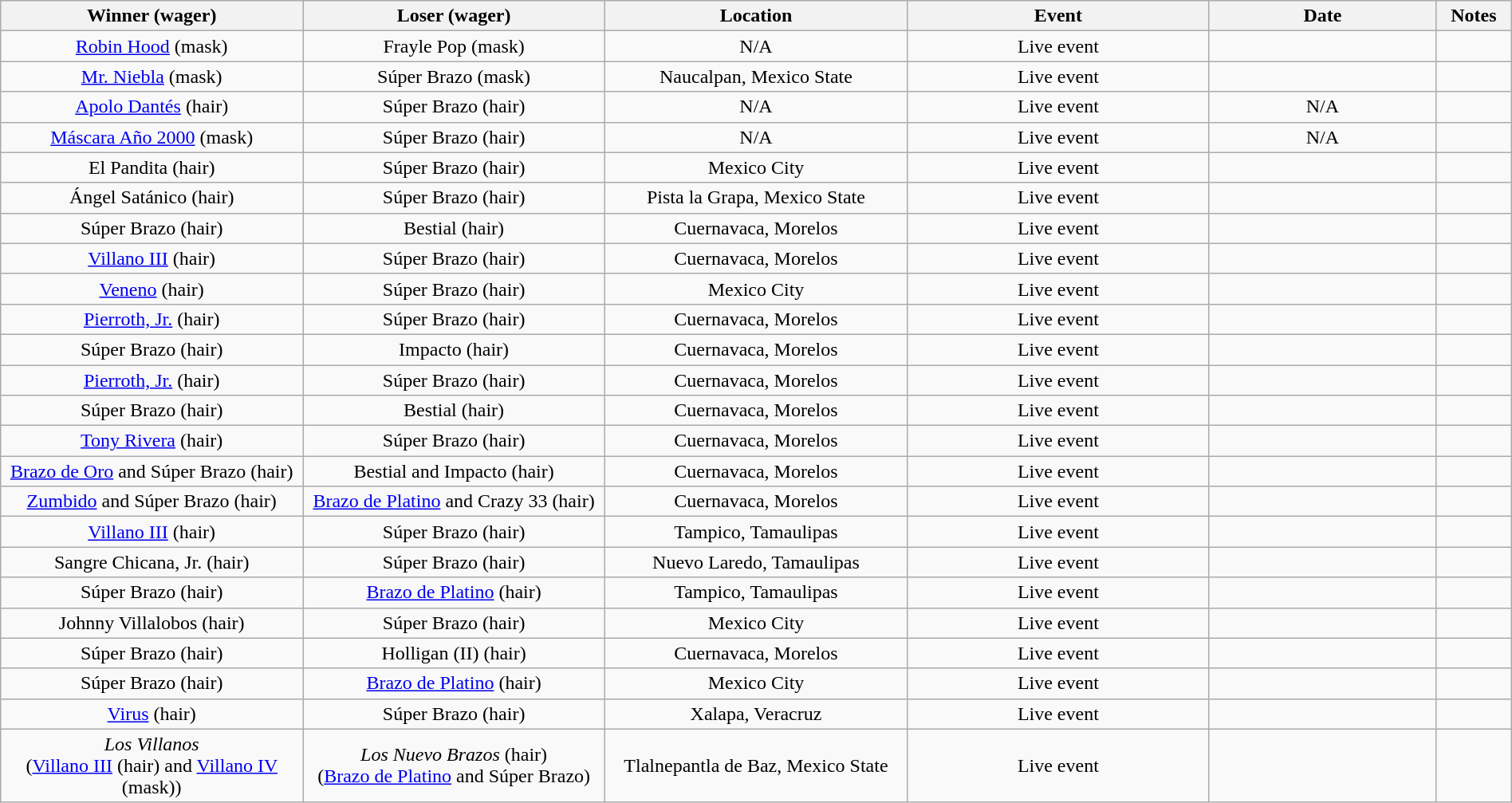<table class="wikitable sortable" width=100%  style="text-align: center">
<tr>
<th width=20% scope="col">Winner (wager)</th>
<th width=20% scope="col">Loser (wager)</th>
<th width=20% scope="col">Location</th>
<th width=20% scope="col">Event</th>
<th width=15% scope="col">Date</th>
<th class="unsortable" width=5% scope="col">Notes</th>
</tr>
<tr>
<td><a href='#'>Robin Hood</a> (mask)</td>
<td>Frayle Pop (mask)</td>
<td>N/A</td>
<td>Live event</td>
<td></td>
<td></td>
</tr>
<tr>
<td><a href='#'>Mr. Niebla</a> (mask)</td>
<td>Súper Brazo (mask)</td>
<td>Naucalpan, Mexico State</td>
<td>Live event</td>
<td></td>
<td></td>
</tr>
<tr>
<td><a href='#'>Apolo Dantés</a> (hair)</td>
<td>Súper Brazo (hair)</td>
<td>N/A</td>
<td>Live event</td>
<td>N/A</td>
<td></td>
</tr>
<tr>
<td><a href='#'>Máscara Año 2000</a> (mask)</td>
<td>Súper Brazo (hair)</td>
<td>N/A</td>
<td>Live event</td>
<td>N/A</td>
<td></td>
</tr>
<tr>
<td>El Pandita (hair)</td>
<td>Súper Brazo (hair)</td>
<td>Mexico City</td>
<td>Live event</td>
<td></td>
<td></td>
</tr>
<tr>
<td>Ángel Satánico (hair)</td>
<td>Súper Brazo (hair)</td>
<td>Pista la Grapa, Mexico State</td>
<td>Live event</td>
<td></td>
<td></td>
</tr>
<tr>
<td>Súper Brazo (hair)</td>
<td>Bestial (hair)</td>
<td>Cuernavaca, Morelos</td>
<td>Live event</td>
<td></td>
<td></td>
</tr>
<tr>
<td><a href='#'>Villano III</a> (hair)</td>
<td>Súper Brazo (hair)</td>
<td>Cuernavaca, Morelos</td>
<td>Live event</td>
<td></td>
<td></td>
</tr>
<tr>
<td><a href='#'>Veneno</a> (hair)</td>
<td>Súper Brazo (hair)</td>
<td>Mexico City</td>
<td>Live event</td>
<td></td>
<td></td>
</tr>
<tr>
<td><a href='#'>Pierroth, Jr.</a> (hair)</td>
<td>Súper Brazo (hair)</td>
<td>Cuernavaca, Morelos</td>
<td>Live event</td>
<td></td>
<td></td>
</tr>
<tr>
<td>Súper Brazo (hair)</td>
<td>Impacto (hair)</td>
<td>Cuernavaca, Morelos</td>
<td>Live event</td>
<td></td>
<td></td>
</tr>
<tr>
<td><a href='#'>Pierroth, Jr.</a> (hair)</td>
<td>Súper Brazo (hair)</td>
<td>Cuernavaca, Morelos</td>
<td>Live event</td>
<td></td>
<td></td>
</tr>
<tr>
<td>Súper Brazo (hair)</td>
<td>Bestial (hair)</td>
<td>Cuernavaca, Morelos</td>
<td>Live event</td>
<td></td>
<td></td>
</tr>
<tr>
<td><a href='#'>Tony Rivera</a> (hair)</td>
<td>Súper Brazo (hair)</td>
<td>Cuernavaca, Morelos</td>
<td>Live event</td>
<td></td>
<td></td>
</tr>
<tr>
<td><a href='#'>Brazo de Oro</a> and Súper Brazo (hair)</td>
<td>Bestial and Impacto (hair)</td>
<td>Cuernavaca, Morelos</td>
<td>Live event</td>
<td></td>
<td></td>
</tr>
<tr>
<td><a href='#'>Zumbido</a> and Súper Brazo (hair)</td>
<td><a href='#'>Brazo de Platino</a> and Crazy 33 (hair)</td>
<td>Cuernavaca, Morelos</td>
<td>Live event</td>
<td></td>
<td></td>
</tr>
<tr>
<td><a href='#'>Villano III</a> (hair)</td>
<td>Súper Brazo (hair)</td>
<td>Tampico, Tamaulipas</td>
<td>Live event</td>
<td></td>
<td></td>
</tr>
<tr>
<td>Sangre Chicana, Jr. (hair)</td>
<td>Súper Brazo (hair)</td>
<td>Nuevo Laredo, Tamaulipas</td>
<td>Live event</td>
<td></td>
<td></td>
</tr>
<tr>
<td>Súper Brazo (hair)</td>
<td><a href='#'>Brazo de Platino</a> (hair)</td>
<td>Tampico, Tamaulipas</td>
<td>Live event</td>
<td></td>
<td></td>
</tr>
<tr>
<td>Johnny Villalobos (hair)</td>
<td>Súper Brazo (hair)</td>
<td>Mexico City</td>
<td>Live event</td>
<td></td>
<td></td>
</tr>
<tr>
<td>Súper Brazo (hair)</td>
<td>Holligan (II) (hair)</td>
<td>Cuernavaca, Morelos</td>
<td>Live event</td>
<td></td>
<td> </td>
</tr>
<tr>
<td>Súper Brazo (hair)</td>
<td><a href='#'>Brazo de Platino</a> (hair)</td>
<td>Mexico City</td>
<td>Live event</td>
<td></td>
<td></td>
</tr>
<tr>
<td><a href='#'>Virus</a> (hair)</td>
<td>Súper Brazo (hair)</td>
<td>Xalapa, Veracruz</td>
<td>Live event</td>
<td></td>
<td></td>
</tr>
<tr>
<td><em>Los Villanos</em><br>(<a href='#'>Villano III</a> (hair) and <a href='#'>Villano IV</a> (mask))</td>
<td><em>Los Nuevo Brazos</em> (hair) <br>(<a href='#'>Brazo de Platino</a> and Súper Brazo)</td>
<td>Tlalnepantla de Baz, Mexico State</td>
<td>Live event</td>
<td></td>
<td></td>
</tr>
</table>
